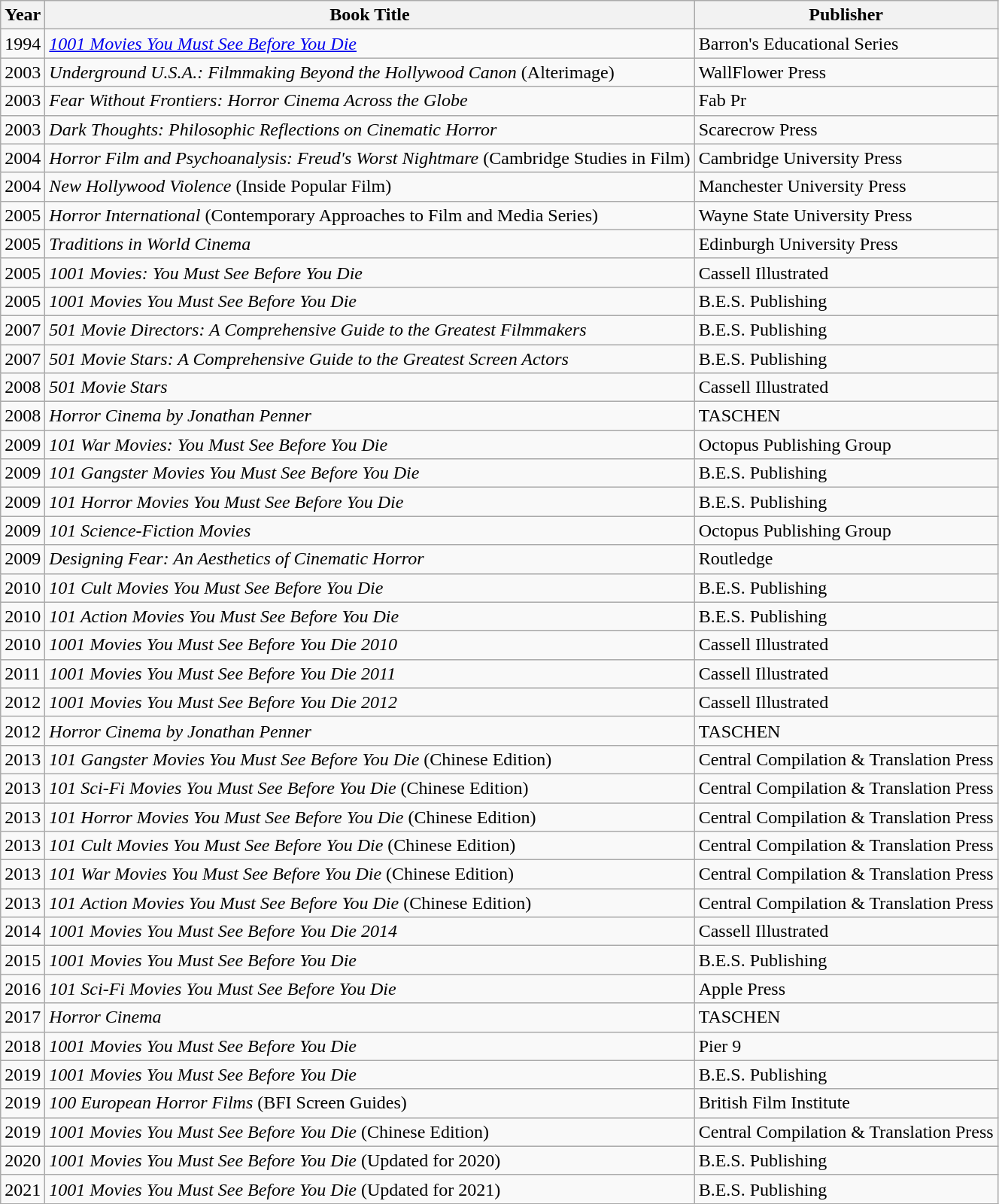<table class="wikitable">
<tr>
<th>Year</th>
<th>Book Title</th>
<th>Publisher</th>
</tr>
<tr>
<td>1994</td>
<td><em><a href='#'>1001 Movies You Must See Before You Die</a></em></td>
<td>Barron's Educational Series</td>
</tr>
<tr>
<td>2003</td>
<td><em>Underground U.S.A.: Filmmaking Beyond the Hollywood Canon</em> (Alterimage)</td>
<td>WallFlower Press</td>
</tr>
<tr>
<td>2003</td>
<td><em>Fear Without Frontiers: Horror Cinema Across the Globe</em></td>
<td>Fab Pr</td>
</tr>
<tr>
<td>2003</td>
<td><em>Dark Thoughts: Philosophic Reflections on Cinematic Horror</em></td>
<td>Scarecrow Press</td>
</tr>
<tr>
<td>2004</td>
<td><em>Horror Film and Psychoanalysis: Freud's Worst Nightmare</em> (Cambridge Studies in Film)</td>
<td>Cambridge University Press</td>
</tr>
<tr>
<td>2004</td>
<td><em>New Hollywood Violence</em> (Inside Popular Film)</td>
<td>Manchester University Press</td>
</tr>
<tr>
<td>2005</td>
<td><em>Horror International</em> (Contemporary Approaches to Film and Media Series)</td>
<td>Wayne State University Press</td>
</tr>
<tr>
<td>2005</td>
<td><em>Traditions in World Cinema</em></td>
<td>Edinburgh University Press</td>
</tr>
<tr>
<td>2005</td>
<td><em>1001 Movies: You Must See Before You Die</em></td>
<td>Cassell Illustrated</td>
</tr>
<tr>
<td>2005</td>
<td><em>1001 Movies You Must See Before You Die</em></td>
<td>B.E.S. Publishing</td>
</tr>
<tr>
<td>2007</td>
<td><em>501 Movie Directors: A Comprehensive Guide to the Greatest Filmmakers</em></td>
<td>B.E.S. Publishing</td>
</tr>
<tr>
<td>2007</td>
<td><em>501 Movie Stars: A Comprehensive Guide to the Greatest Screen Actors</em></td>
<td>B.E.S. Publishing</td>
</tr>
<tr>
<td>2008</td>
<td><em>501 Movie Stars</em></td>
<td>Cassell Illustrated</td>
</tr>
<tr>
<td>2008</td>
<td><em>Horror Cinema by Jonathan Penner</em></td>
<td>TASCHEN</td>
</tr>
<tr>
<td>2009</td>
<td><em>101 War Movies: You Must See Before You Die</em></td>
<td>Octopus Publishing Group</td>
</tr>
<tr>
<td>2009</td>
<td><em>101 Gangster Movies You Must See Before You Die</em></td>
<td>B.E.S. Publishing</td>
</tr>
<tr>
<td>2009</td>
<td><em>101 Horror Movies You Must See Before You Die</em></td>
<td>B.E.S. Publishing</td>
</tr>
<tr>
<td>2009</td>
<td><em>101 Science-Fiction Movies</em></td>
<td>Octopus Publishing Group</td>
</tr>
<tr>
<td>2009</td>
<td><em>Designing Fear: An Aesthetics of Cinematic Horror</em></td>
<td>Routledge</td>
</tr>
<tr>
<td>2010</td>
<td><em>101 Cult Movies You Must See Before You Die</em></td>
<td>B.E.S. Publishing</td>
</tr>
<tr>
<td>2010</td>
<td><em>101 Action Movies You Must See Before You Die</em></td>
<td>B.E.S. Publishing</td>
</tr>
<tr>
<td>2010</td>
<td><em>1001 Movies You Must See Before You Die 2010</em></td>
<td>Cassell Illustrated</td>
</tr>
<tr>
<td>2011</td>
<td><em>1001 Movies You Must See Before You Die 2011</em></td>
<td>Cassell Illustrated</td>
</tr>
<tr>
<td>2012</td>
<td><em>1001 Movies You Must See Before You Die 2012</em></td>
<td>Cassell Illustrated</td>
</tr>
<tr>
<td>2012</td>
<td><em>Horror Cinema by Jonathan Penner</em></td>
<td>TASCHEN</td>
</tr>
<tr>
<td>2013</td>
<td><em>101 Gangster Movies You Must See Before You Die</em> (Chinese Edition)</td>
<td>Central Compilation & Translation Press</td>
</tr>
<tr>
<td>2013</td>
<td><em>101 Sci-Fi Movies You Must See Before You Die</em> (Chinese Edition)</td>
<td>Central Compilation & Translation Press</td>
</tr>
<tr>
<td>2013</td>
<td><em>101 Horror Movies You Must See Before You Die</em> (Chinese Edition)</td>
<td>Central Compilation & Translation Press</td>
</tr>
<tr>
<td>2013</td>
<td><em>101 Cult Movies You Must See Before You Die</em> (Chinese Edition)</td>
<td>Central Compilation & Translation Press</td>
</tr>
<tr>
<td>2013</td>
<td><em>101 War Movies You Must See Before You Die</em> (Chinese Edition)</td>
<td>Central Compilation & Translation Press</td>
</tr>
<tr>
<td>2013</td>
<td><em>101 Action Movies You Must See Before You Die</em> (Chinese Edition)</td>
<td>Central Compilation & Translation Press</td>
</tr>
<tr>
<td>2014</td>
<td><em>1001 Movies You Must See Before You Die 2014</em></td>
<td>Cassell Illustrated</td>
</tr>
<tr>
<td>2015</td>
<td><em>1001 Movies You Must See Before You Die</em></td>
<td>B.E.S. Publishing</td>
</tr>
<tr>
<td>2016</td>
<td><em>101 Sci-Fi Movies You Must See Before You Die</em></td>
<td>Apple Press</td>
</tr>
<tr>
<td>2017</td>
<td><em>Horror Cinema</em></td>
<td>TASCHEN</td>
</tr>
<tr>
<td>2018</td>
<td><em>1001 Movies You Must See Before You Die</em></td>
<td>Pier 9</td>
</tr>
<tr>
<td>2019</td>
<td><em>1001 Movies You Must See Before You Die</em></td>
<td>B.E.S. Publishing</td>
</tr>
<tr>
<td>2019</td>
<td><em>100 European Horror Films</em> (BFI Screen Guides)</td>
<td>British Film Institute</td>
</tr>
<tr>
<td>2019</td>
<td><em>1001 Movies You Must See Before You Die</em> (Chinese Edition)</td>
<td>Central Compilation & Translation Press</td>
</tr>
<tr>
<td>2020</td>
<td><em>1001 Movies You Must See Before You Die</em> (Updated for 2020)</td>
<td>B.E.S. Publishing</td>
</tr>
<tr>
<td>2021</td>
<td><em>1001 Movies You Must See Before You Die</em> (Updated for 2021)</td>
<td>B.E.S. Publishing</td>
</tr>
</table>
